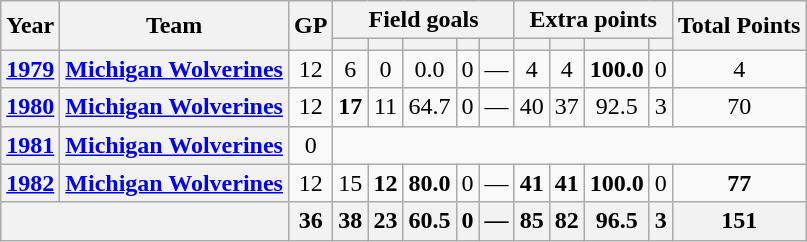<table class= "wikitable sortable" style="text-align: center;">
<tr>
<th rowspan="2">Year</th>
<th rowspan="2">Team</th>
<th rowspan="2">GP</th>
<th colspan="5">Field goals</th>
<th colspan="4">Extra points</th>
<th rowspan="2">Total Points</th>
</tr>
<tr>
<th></th>
<th></th>
<th></th>
<th></th>
<th></th>
<th></th>
<th></th>
<th></th>
<th></th>
</tr>
<tr>
<th><a href='#'>1979</a></th>
<th><a href='#'>Michigan Wolverines</a></th>
<td>12</td>
<td>6</td>
<td>0</td>
<td>0.0</td>
<td>0</td>
<td>—</td>
<td>4</td>
<td>4</td>
<td><strong>100.0</strong></td>
<td>0</td>
<td>4</td>
</tr>
<tr>
<th><a href='#'>1980</a></th>
<th><a href='#'>Michigan Wolverines</a></th>
<td>12</td>
<td><strong>17</strong></td>
<td>11</td>
<td>64.7</td>
<td>0</td>
<td>—</td>
<td>40</td>
<td>37</td>
<td>92.5</td>
<td>3</td>
<td>70</td>
</tr>
<tr>
<th><a href='#'>1981</a></th>
<th><a href='#'>Michigan Wolverines</a></th>
<td>0</td>
<td colspan=10></td>
</tr>
<tr>
<th><a href='#'>1982</a></th>
<th><a href='#'>Michigan Wolverines</a></th>
<td>12</td>
<td>15</td>
<td><strong>12</strong></td>
<td><strong>80.0</strong></td>
<td>0</td>
<td>—</td>
<td><strong>41</strong></td>
<td><strong>41</strong></td>
<td><strong>100.0</strong></td>
<td>0</td>
<td><strong>77</strong></td>
</tr>
<tr class="sortbottom">
<th colspan="2"></th>
<th>36</th>
<th>38</th>
<th>23</th>
<th>60.5</th>
<th>0</th>
<th>—</th>
<th>85</th>
<th>82</th>
<th>96.5</th>
<th>3</th>
<th>151</th>
</tr>
</table>
